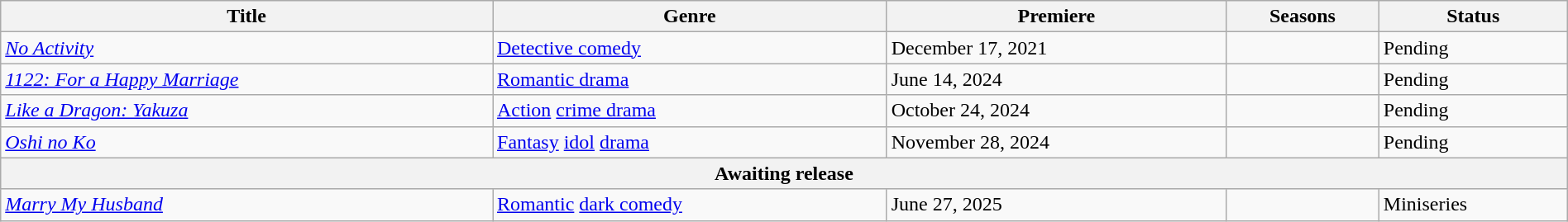<table class="wikitable sortable" style="width:100%;">
<tr>
<th>Title</th>
<th>Genre</th>
<th>Premiere</th>
<th>Seasons</th>
<th>Status</th>
</tr>
<tr>
<td><em><a href='#'>No Activity</a></em></td>
<td><a href='#'>Detective comedy</a></td>
<td>December 17, 2021</td>
<td></td>
<td>Pending</td>
</tr>
<tr>
<td><em><a href='#'>1122: For a Happy Marriage</a></em></td>
<td><a href='#'>Romantic drama</a></td>
<td>June 14, 2024</td>
<td></td>
<td>Pending</td>
</tr>
<tr>
<td><em><a href='#'>Like a Dragon: Yakuza</a></em></td>
<td><a href='#'>Action</a> <a href='#'>crime drama</a></td>
<td>October 24, 2024</td>
<td></td>
<td>Pending</td>
</tr>
<tr>
<td><em><a href='#'>Oshi no Ko</a></em></td>
<td><a href='#'>Fantasy</a> <a href='#'>idol</a> <a href='#'>drama</a></td>
<td>November 28, 2024</td>
<td></td>
<td>Pending</td>
</tr>
<tr>
<th colspan="5">Awaiting release</th>
</tr>
<tr>
<td><em><a href='#'>Marry My Husband</a></em></td>
<td><a href='#'>Romantic</a> <a href='#'>dark comedy</a></td>
<td>June 27, 2025</td>
<td></td>
<td>Miniseries</td>
</tr>
</table>
